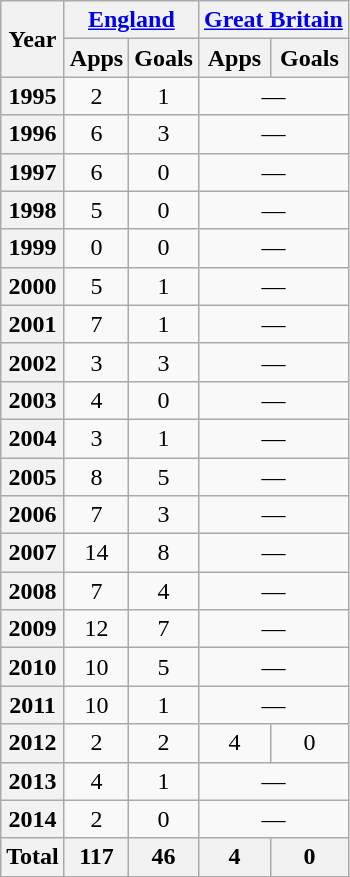<table class="wikitable" style="text-align:center">
<tr>
<th scope=col rowspan="2">Year</th>
<th scope="colgroup" colspan="2"><a href='#'>England</a></th>
<th scope="colgroup" colspan="2"><a href='#'>Great Britain</a></th>
</tr>
<tr>
<th scope=col>Apps</th>
<th scope=col>Goals</th>
<th scope=col>Apps</th>
<th scope=col>Goals</th>
</tr>
<tr>
<th scope="row">1995</th>
<td>2</td>
<td>1</td>
<td colspan="2">—</td>
</tr>
<tr>
<th scope="row">1996</th>
<td>6</td>
<td>3</td>
<td colspan="2">—</td>
</tr>
<tr>
<th scope="row">1997</th>
<td>6</td>
<td>0</td>
<td colspan="2">—</td>
</tr>
<tr>
<th scope="row">1998</th>
<td>5</td>
<td>0</td>
<td colspan="2">—</td>
</tr>
<tr>
<th scope="row">1999</th>
<td>0</td>
<td>0</td>
<td colspan="2">—</td>
</tr>
<tr>
<th scope="row">2000</th>
<td>5</td>
<td>1</td>
<td colspan="2">—</td>
</tr>
<tr>
<th scope="row">2001</th>
<td>7</td>
<td>1</td>
<td colspan="2">—</td>
</tr>
<tr>
<th scope="row">2002</th>
<td>3</td>
<td>3</td>
<td colspan="2">—</td>
</tr>
<tr>
<th scope="row">2003</th>
<td>4</td>
<td>0</td>
<td colspan="2">—</td>
</tr>
<tr>
<th scope="row">2004</th>
<td>3</td>
<td>1</td>
<td colspan="2">—</td>
</tr>
<tr>
<th scope="row">2005</th>
<td>8</td>
<td>5</td>
<td colspan="2">—</td>
</tr>
<tr>
<th scope="row">2006</th>
<td>7</td>
<td>3</td>
<td colspan="2">—</td>
</tr>
<tr>
<th scope="row">2007</th>
<td>14</td>
<td>8</td>
<td colspan="2">—</td>
</tr>
<tr>
<th scope="row">2008</th>
<td>7</td>
<td>4</td>
<td colspan="2">—</td>
</tr>
<tr>
<th scope="row">2009</th>
<td>12</td>
<td>7</td>
<td colspan="2">—</td>
</tr>
<tr>
<th scope="row">2010</th>
<td>10</td>
<td>5</td>
<td colspan="2">—</td>
</tr>
<tr>
<th scope="row">2011</th>
<td>10</td>
<td>1</td>
<td colspan="2">—</td>
</tr>
<tr>
<th scope="row">2012</th>
<td>2</td>
<td>2</td>
<td>4</td>
<td>0</td>
</tr>
<tr>
<th scope="row">2013</th>
<td>4</td>
<td>1</td>
<td colspan="2">—</td>
</tr>
<tr>
<th scope="row">2014</th>
<td>2</td>
<td>0</td>
<td colspan="2">—</td>
</tr>
<tr>
<th scope="row">Total</th>
<th>117</th>
<th>46</th>
<th>4</th>
<th>0</th>
</tr>
</table>
